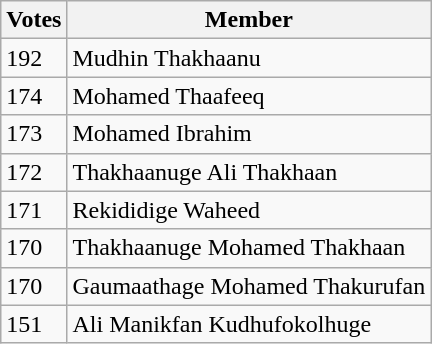<table class="wikitable sortable">
<tr>
<th>Votes</th>
<th>Member</th>
</tr>
<tr>
<td>192</td>
<td>Mudhin Thakhaanu</td>
</tr>
<tr>
<td>174</td>
<td>Mohamed Thaafeeq</td>
</tr>
<tr>
<td>173</td>
<td>Mohamed Ibrahim</td>
</tr>
<tr>
<td>172</td>
<td>Thakhaanuge Ali Thakhaan</td>
</tr>
<tr>
<td>171</td>
<td>Rekididige Waheed</td>
</tr>
<tr>
<td>170</td>
<td>Thakhaanuge Mohamed Thakhaan</td>
</tr>
<tr>
<td>170</td>
<td>Gaumaathage Mohamed Thakurufan</td>
</tr>
<tr>
<td>151</td>
<td>Ali Manikfan Kudhufokolhuge</td>
</tr>
</table>
